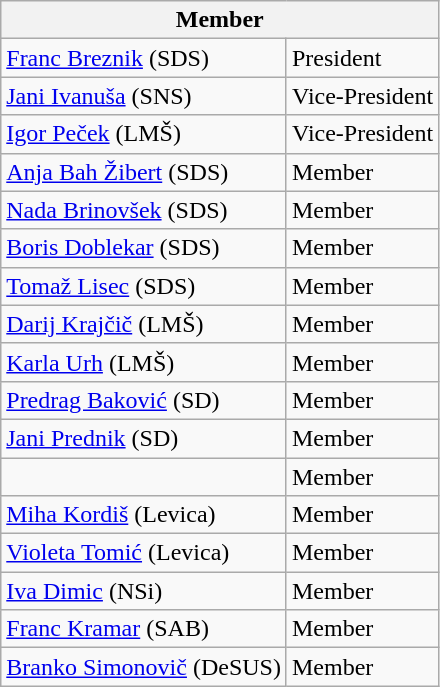<table class="wikitable">
<tr>
<th colspan="2">Member</th>
</tr>
<tr>
<td><a href='#'>Franc Breznik</a> (SDS)</td>
<td>President</td>
</tr>
<tr>
<td><a href='#'>Jani Ivanuša</a> (SNS)</td>
<td>Vice-President</td>
</tr>
<tr>
<td><a href='#'>Igor Peček</a> (LMŠ)</td>
<td>Vice-President</td>
</tr>
<tr>
<td><a href='#'>Anja Bah Žibert</a> (SDS)</td>
<td>Member</td>
</tr>
<tr>
<td><a href='#'>Nada Brinovšek</a> (SDS)</td>
<td>Member</td>
</tr>
<tr>
<td><a href='#'>Boris Doblekar</a> (SDS)</td>
<td>Member</td>
</tr>
<tr>
<td><a href='#'>Tomaž Lisec</a> (SDS)</td>
<td>Member</td>
</tr>
<tr>
<td><a href='#'>Darij Krajčič</a> (LMŠ)</td>
<td>Member</td>
</tr>
<tr>
<td><a href='#'>Karla Urh</a> (LMŠ)</td>
<td>Member</td>
</tr>
<tr>
<td><a href='#'>Predrag Baković</a> (SD)</td>
<td>Member</td>
</tr>
<tr>
<td><a href='#'>Jani Prednik</a> (SD)</td>
<td>Member</td>
</tr>
<tr>
<td></td>
<td>Member</td>
</tr>
<tr>
<td><a href='#'>Miha Kordiš</a> (Levica)</td>
<td>Member</td>
</tr>
<tr>
<td><a href='#'>Violeta Tomić</a> (Levica)</td>
<td>Member</td>
</tr>
<tr>
<td><a href='#'>Iva Dimic</a> (NSi)</td>
<td>Member</td>
</tr>
<tr>
<td><a href='#'>Franc Kramar</a> (SAB)</td>
<td>Member</td>
</tr>
<tr>
<td><a href='#'>Branko Simonovič</a> (DeSUS)</td>
<td>Member</td>
</tr>
</table>
